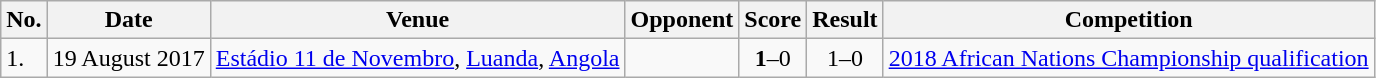<table class="wikitable" style="font-size:100%;">
<tr>
<th>No.</th>
<th>Date</th>
<th>Venue</th>
<th>Opponent</th>
<th>Score</th>
<th>Result</th>
<th>Competition</th>
</tr>
<tr>
<td>1.</td>
<td>19 August 2017</td>
<td><a href='#'>Estádio 11 de Novembro</a>, <a href='#'>Luanda</a>, <a href='#'>Angola</a></td>
<td></td>
<td align=center><strong>1</strong>–0</td>
<td align=center>1–0</td>
<td><a href='#'>2018 African Nations Championship qualification</a></td>
</tr>
</table>
